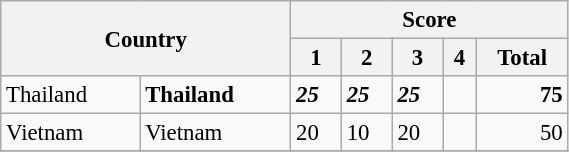<table class="wikitable" style="font-size: 95%;" width=30%>
<tr>
<th rowspan=2; colspan=2>Country</th>
<th colspan=5>Score</th>
</tr>
<tr>
<th>1</th>
<th>2</th>
<th>3</th>
<th>4</th>
<th>Total</th>
</tr>
<tr>
<td>Thailand</td>
<td> <strong>Thailand</strong></td>
<td><strong><em>25</em></strong></td>
<td><strong><em>25</em></strong></td>
<td><strong><em>25</em></strong></td>
<td></td>
<td align="right"><strong>75</strong></td>
</tr>
<tr>
<td>Vietnam</td>
<td> Vietnam</td>
<td>20</td>
<td>10</td>
<td>20</td>
<td></td>
<td align="right">50</td>
</tr>
<tr>
</tr>
</table>
